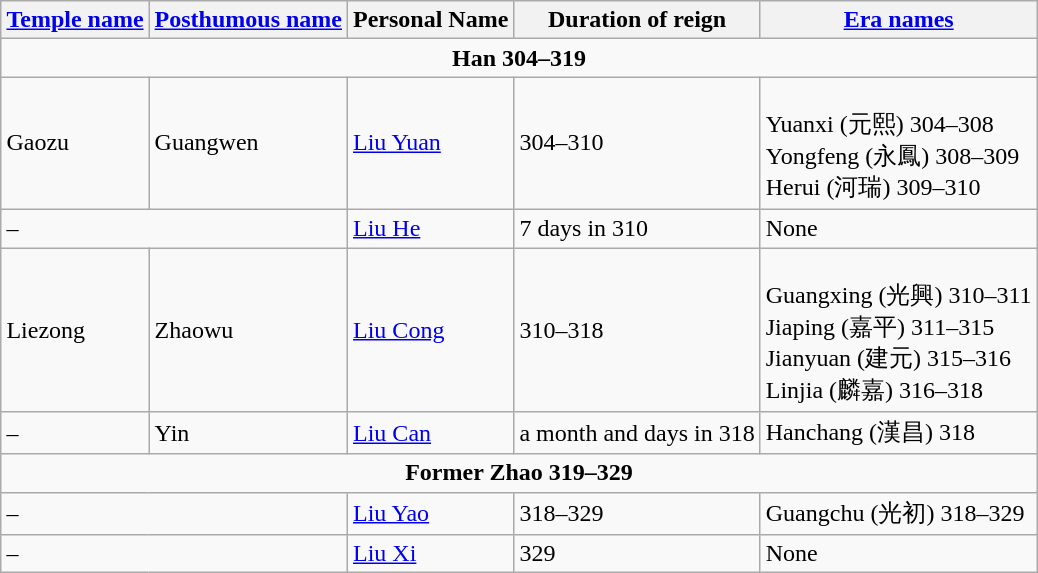<table class="wikitable" style="margin-left: auto; margin-right: auto; border: none;">
<tr>
<th><a href='#'>Temple name</a></th>
<th><a href='#'>Posthumous name</a></th>
<th>Personal Name</th>
<th>Duration of reign</th>
<th><a href='#'>Era names</a></th>
</tr>
<tr>
<td colspan=5 style="text-align: center"><strong>Han 304–319</strong></td>
</tr>
<tr>
<td>Gaozu</td>
<td>Guangwen</td>
<td><a href='#'>Liu Yuan</a></td>
<td>304–310</td>
<td><br>Yuanxi (元熙) 304–308<br>
Yongfeng (永鳳) 308–309<br>
Herui    (河瑞) 309–310</td>
</tr>
<tr>
<td colspan=2>–</td>
<td><a href='#'>Liu He</a></td>
<td>7 days in 310</td>
<td>None<br></td>
</tr>
<tr>
<td>Liezong</td>
<td>Zhaowu</td>
<td><a href='#'>Liu Cong</a></td>
<td>310–318</td>
<td><br>Guangxing (光興) 310–311<br>
Jiaping (嘉平)   311–315<br>
Jianyuan (建元)  315–316<br>
Linjia (麟嘉)    316–318<br></td>
</tr>
<tr>
<td>–</td>
<td>Yin</td>
<td><a href='#'>Liu Can</a></td>
<td>a month and days in 318</td>
<td>Hanchang (漢昌) 318</td>
</tr>
<tr>
<td colspan=5 style="text-align: center"><strong>Former Zhao 319–329</strong></td>
</tr>
<tr>
<td colspan=2>–</td>
<td><a href='#'>Liu Yao</a></td>
<td>318–329</td>
<td>Guangchu (光初)  318–329<br></td>
</tr>
<tr>
<td colspan=2>–</td>
<td><a href='#'>Liu Xi</a></td>
<td>329</td>
<td>None</td>
</tr>
</table>
